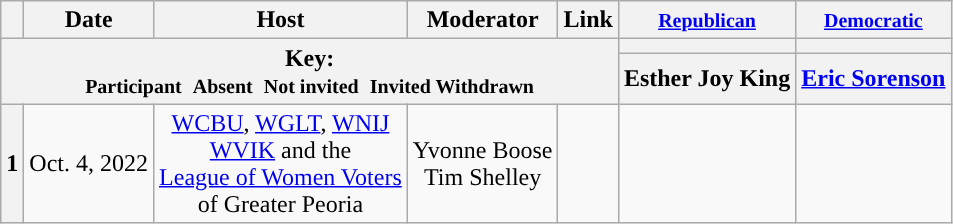<table class="wikitable" style="text-align:center;">
<tr>
<th scope="col"></th>
<th scope="col">Date</th>
<th scope="col">Host</th>
<th scope="col">Moderator</th>
<th scope="col">Link</th>
<th scope="col"><small><a href='#'>Republican</a></small></th>
<th scope="col"><small><a href='#'>Democratic</a></small></th>
</tr>
<tr>
<th colspan="5" rowspan="2">Key:<br> <small>Participant </small>  <small>Absent </small>  <small>Not invited </small>  <small>Invited  Withdrawn</small></th>
<th scope="col" style="background:"></th>
<th scope="col" style="background:"></th>
</tr>
<tr>
<th scope="col">Esther Joy King</th>
<th scope="col"><a href='#'>Eric Sorenson</a></th>
</tr>
<tr>
<th>1</th>
<td style="white-space:nowrap;">Oct. 4, 2022</td>
<td style="white-space:nowrap;"><a href='#'>WCBU</a>, <a href='#'>WGLT</a>, <a href='#'>WNIJ</a><br><a href='#'>WVIK</a> and the<br><a href='#'>League of Women Voters</a><br>of Greater Peoria</td>
<td style="white-space:nowrap;">Yvonne Boose<br>Tim Shelley</td>
<td style="white-space:nowrap;"></td>
<td></td>
<td></td>
</tr>
</table>
